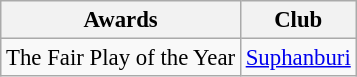<table class="wikitable" style="font-size: 95%;">
<tr>
<th>Awards</th>
<th>Club</th>
</tr>
<tr>
<td>The Fair Play of the Year</td>
<td><a href='#'>Suphanburi</a></td>
</tr>
</table>
